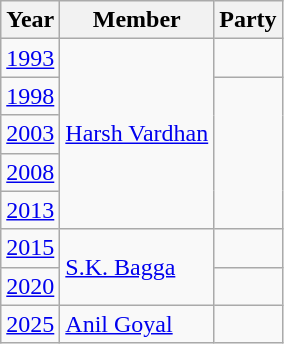<table class="wikitable">
<tr>
<th>Year</th>
<th>Member</th>
<th colspan=2>Party</th>
</tr>
<tr>
<td><a href='#'>1993</a></td>
<td rowspan="5"><a href='#'>Harsh Vardhan</a></td>
<td></td>
</tr>
<tr>
<td><a href='#'>1998</a></td>
</tr>
<tr>
<td><a href='#'>2003</a></td>
</tr>
<tr>
<td><a href='#'>2008</a></td>
</tr>
<tr>
<td><a href='#'>2013</a></td>
</tr>
<tr>
<td><a href='#'>2015</a></td>
<td rowspan="2"><a href='#'>S.K. Bagga</a></td>
<td></td>
</tr>
<tr>
<td><a href='#'>2020</a></td>
</tr>
<tr>
<td><a href='#'>2025</a></td>
<td><a href='#'>Anil Goyal</a></td>
<td></td>
</tr>
</table>
